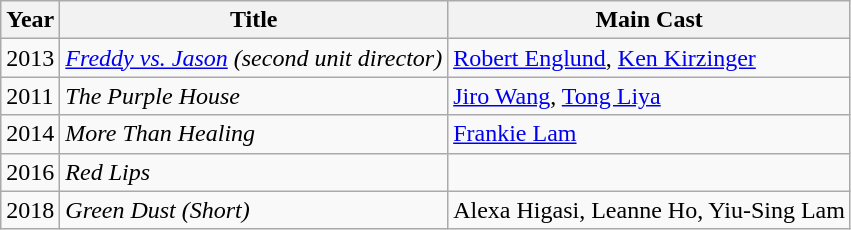<table class="wikitable">
<tr>
<th>Year</th>
<th>Title</th>
<th>Main Cast</th>
</tr>
<tr>
<td>2013</td>
<td><em><a href='#'>Freddy vs. Jason</a> (second unit director)</em></td>
<td><a href='#'>Robert Englund</a>, <a href='#'>Ken Kirzinger</a></td>
</tr>
<tr>
<td>2011</td>
<td><em>The Purple House</em></td>
<td><a href='#'>Jiro Wang</a>, <a href='#'>Tong Liya</a></td>
</tr>
<tr>
<td>2014</td>
<td><em>More Than Healing</em></td>
<td><a href='#'>Frankie Lam</a></td>
</tr>
<tr>
<td>2016</td>
<td><em>Red Lips</em></td>
<td></td>
</tr>
<tr>
<td>2018</td>
<td><em>Green Dust (Short)</em></td>
<td>Alexa Higasi, Leanne Ho, Yiu-Sing Lam</td>
</tr>
</table>
